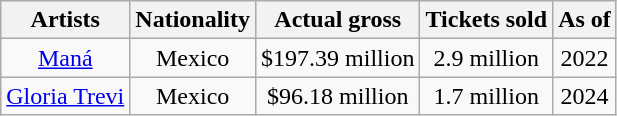<table class="wikitable sortable plainrowheaders" style="text-align:center;">
<tr>
<th>Artists</th>
<th>Nationality</th>
<th>Actual gross</th>
<th>Tickets sold</th>
<th>As of</th>
</tr>
<tr>
<td><a href='#'>Maná</a></td>
<td>Mexico</td>
<td>$197.39 million</td>
<td>2.9 million</td>
<td>2022</td>
</tr>
<tr>
<td><a href='#'>Gloria Trevi</a></td>
<td>Mexico</td>
<td>$96.18 million</td>
<td>1.7 million</td>
<td>2024</td>
</tr>
</table>
